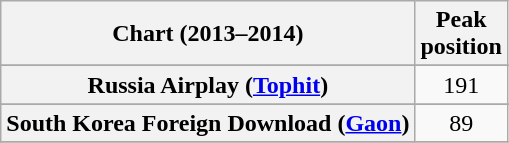<table class="wikitable sortable plainrowheaders" style="text-align:center">
<tr>
<th scope="col">Chart (2013–2014)</th>
<th scope="col">Peak<br>position</th>
</tr>
<tr>
</tr>
<tr>
</tr>
<tr>
</tr>
<tr>
</tr>
<tr>
</tr>
<tr>
<th scope="row">Russia Airplay (<a href='#'>Tophit</a>)</th>
<td style="text-align:center;">191</td>
</tr>
<tr>
</tr>
<tr>
<th scope="row">South Korea Foreign Download (<a href='#'>Gaon</a>)</th>
<td>89</td>
</tr>
<tr>
</tr>
</table>
